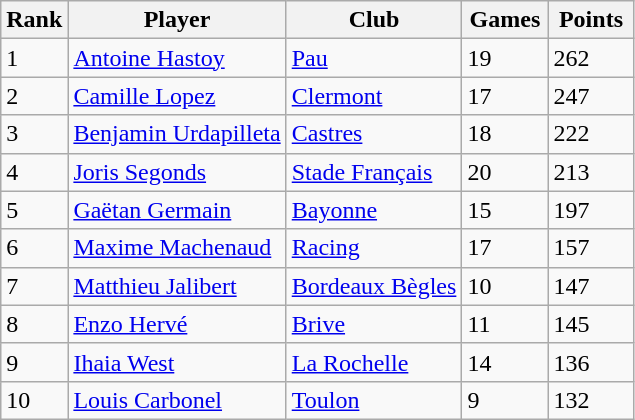<table class="wikitable" style="text-align:left">
<tr>
<th>Rank</th>
<th>Player</th>
<th>Club</th>
<th style="width:50px;">Games</th>
<th style="width:50px;">Points</th>
</tr>
<tr>
<td>1</td>
<td> <a href='#'>Antoine Hastoy</a></td>
<td><a href='#'>Pau</a></td>
<td>19</td>
<td>262</td>
</tr>
<tr>
<td>2</td>
<td> <a href='#'>Camille Lopez</a></td>
<td><a href='#'>Clermont</a></td>
<td>17</td>
<td>247</td>
</tr>
<tr>
<td>3</td>
<td> <a href='#'>Benjamin Urdapilleta</a></td>
<td><a href='#'>Castres</a></td>
<td>18</td>
<td>222</td>
</tr>
<tr>
<td>4</td>
<td> <a href='#'>Joris Segonds</a></td>
<td><a href='#'>Stade Français</a></td>
<td>20</td>
<td>213</td>
</tr>
<tr>
<td>5</td>
<td> <a href='#'>Gaëtan Germain</a></td>
<td><a href='#'>Bayonne</a></td>
<td>15</td>
<td>197</td>
</tr>
<tr>
<td>6</td>
<td> <a href='#'>Maxime Machenaud</a></td>
<td><a href='#'>Racing</a></td>
<td>17</td>
<td>157</td>
</tr>
<tr>
<td>7</td>
<td> <a href='#'>Matthieu Jalibert</a></td>
<td><a href='#'>Bordeaux Bègles</a></td>
<td>10</td>
<td>147</td>
</tr>
<tr>
<td>8</td>
<td> <a href='#'>Enzo Hervé</a></td>
<td><a href='#'>Brive</a></td>
<td>11</td>
<td>145</td>
</tr>
<tr>
<td>9</td>
<td> <a href='#'>Ihaia West</a></td>
<td><a href='#'>La Rochelle</a></td>
<td>14</td>
<td>136</td>
</tr>
<tr>
<td>10</td>
<td> <a href='#'>Louis Carbonel</a></td>
<td><a href='#'>Toulon</a></td>
<td>9</td>
<td>132</td>
</tr>
</table>
